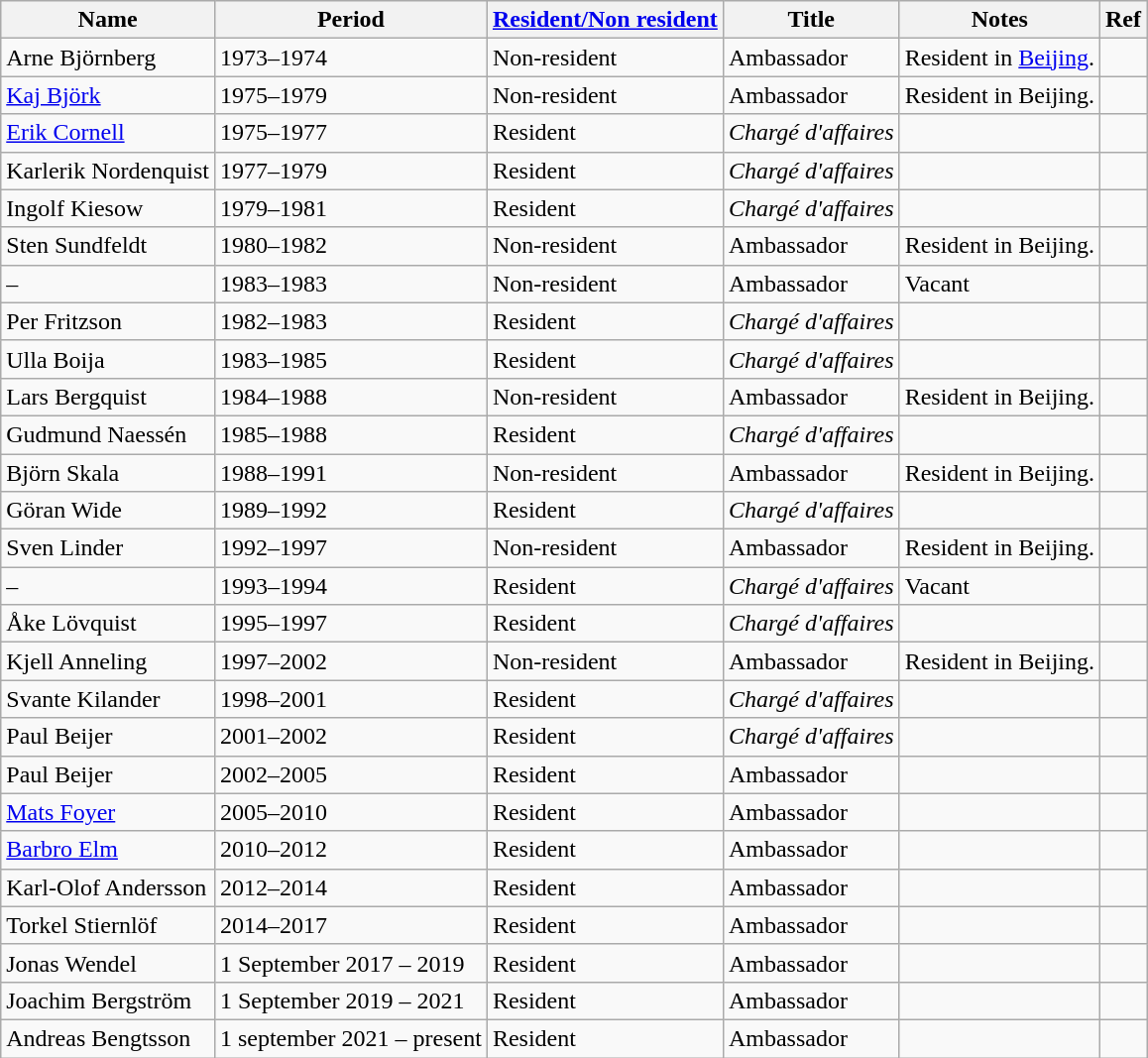<table class="wikitable">
<tr>
<th>Name</th>
<th>Period</th>
<th><a href='#'>Resident/Non resident</a></th>
<th>Title</th>
<th>Notes</th>
<th>Ref</th>
</tr>
<tr>
<td>Arne Björnberg</td>
<td>1973–1974</td>
<td> Non-resident</td>
<td>Ambassador</td>
<td>Resident in <a href='#'>Beijing</a>.</td>
<td></td>
</tr>
<tr>
<td><a href='#'>Kaj Björk</a></td>
<td>1975–1979</td>
<td> Non-resident</td>
<td>Ambassador</td>
<td>Resident in Beijing.</td>
<td></td>
</tr>
<tr>
<td><a href='#'>Erik Cornell</a></td>
<td>1975–1977</td>
<td> Resident</td>
<td><em>Chargé d'affaires</em></td>
<td></td>
<td></td>
</tr>
<tr>
<td>Karlerik Nordenquist</td>
<td>1977–1979</td>
<td> Resident</td>
<td><em>Chargé d'affaires</em></td>
<td></td>
<td></td>
</tr>
<tr>
<td>Ingolf Kiesow</td>
<td>1979–1981</td>
<td> Resident</td>
<td><em>Chargé d'affaires</em></td>
<td></td>
<td></td>
</tr>
<tr>
<td>Sten Sundfeldt</td>
<td>1980–1982</td>
<td> Non-resident</td>
<td>Ambassador</td>
<td>Resident in Beijing.</td>
<td></td>
</tr>
<tr>
<td>–</td>
<td>1983–1983</td>
<td> Non-resident</td>
<td>Ambassador</td>
<td>Vacant</td>
<td></td>
</tr>
<tr>
<td>Per Fritzson</td>
<td>1982–1983</td>
<td> Resident</td>
<td><em>Chargé d'affaires</em></td>
<td></td>
<td></td>
</tr>
<tr>
<td>Ulla Boija</td>
<td>1983–1985</td>
<td> Resident</td>
<td><em>Chargé d'affaires</em></td>
<td></td>
<td></td>
</tr>
<tr>
<td>Lars Bergquist</td>
<td>1984–1988</td>
<td> Non-resident</td>
<td>Ambassador</td>
<td>Resident in Beijing.</td>
<td></td>
</tr>
<tr>
<td>Gudmund Naessén</td>
<td>1985–1988</td>
<td> Resident</td>
<td><em>Chargé d'affaires</em></td>
<td></td>
<td></td>
</tr>
<tr>
<td>Björn Skala</td>
<td>1988–1991</td>
<td> Non-resident</td>
<td>Ambassador</td>
<td>Resident in Beijing.</td>
<td></td>
</tr>
<tr>
<td>Göran Wide</td>
<td>1989–1992</td>
<td> Resident</td>
<td><em>Chargé d'affaires</em></td>
<td></td>
<td></td>
</tr>
<tr>
<td>Sven Linder</td>
<td>1992–1997</td>
<td> Non-resident</td>
<td>Ambassador</td>
<td>Resident in Beijing.</td>
<td></td>
</tr>
<tr>
<td>–</td>
<td>1993–1994</td>
<td> Resident</td>
<td><em>Chargé d'affaires</em></td>
<td>Vacant</td>
<td></td>
</tr>
<tr>
<td>Åke Lövquist</td>
<td>1995–1997</td>
<td> Resident</td>
<td><em>Chargé d'affaires</em></td>
<td></td>
<td></td>
</tr>
<tr>
<td>Kjell Anneling</td>
<td>1997–2002</td>
<td> Non-resident</td>
<td>Ambassador</td>
<td>Resident in Beijing.</td>
<td></td>
</tr>
<tr>
<td>Svante Kilander</td>
<td>1998–2001</td>
<td> Resident</td>
<td><em>Chargé d'affaires</em></td>
<td></td>
<td></td>
</tr>
<tr>
<td>Paul Beijer</td>
<td>2001–2002</td>
<td> Resident</td>
<td><em>Chargé d'affaires</em></td>
<td></td>
<td></td>
</tr>
<tr>
<td>Paul Beijer</td>
<td>2002–2005</td>
<td> Resident</td>
<td>Ambassador</td>
<td></td>
<td></td>
</tr>
<tr>
<td><a href='#'>Mats Foyer</a></td>
<td>2005–2010</td>
<td> Resident</td>
<td>Ambassador</td>
<td></td>
<td></td>
</tr>
<tr>
<td><a href='#'>Barbro Elm</a></td>
<td>2010–2012</td>
<td> Resident</td>
<td>Ambassador</td>
<td></td>
<td></td>
</tr>
<tr>
<td>Karl-Olof Andersson</td>
<td>2012–2014</td>
<td> Resident</td>
<td>Ambassador</td>
<td></td>
<td></td>
</tr>
<tr>
<td>Torkel Stiernlöf</td>
<td>2014–2017</td>
<td> Resident</td>
<td>Ambassador</td>
<td></td>
<td></td>
</tr>
<tr>
<td>Jonas Wendel</td>
<td>1 September 2017 – 2019</td>
<td> Resident</td>
<td>Ambassador</td>
<td></td>
<td></td>
</tr>
<tr>
<td>Joachim Bergström</td>
<td>1 September 2019 – 2021</td>
<td> Resident</td>
<td>Ambassador</td>
<td></td>
<td></td>
</tr>
<tr>
<td>Andreas Bengtsson</td>
<td>1 september 2021 – present</td>
<td> Resident</td>
<td>Ambassador</td>
<td></td>
<td></td>
</tr>
</table>
